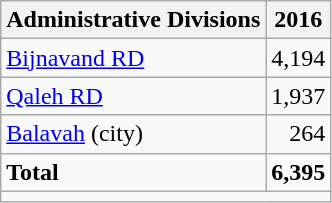<table class="wikitable">
<tr>
<th>Administrative Divisions</th>
<th>2016</th>
</tr>
<tr>
<td><a href='#'>Bijnavand RD</a></td>
<td style="text-align: right;">4,194</td>
</tr>
<tr>
<td><a href='#'>Qaleh RD</a></td>
<td style="text-align: right;">1,937</td>
</tr>
<tr>
<td><a href='#'>Balavah</a> (city)</td>
<td style="text-align: right;">264</td>
</tr>
<tr>
<td><strong>Total</strong></td>
<td style="text-align: right;"><strong>6,395</strong></td>
</tr>
<tr>
<td colspan=2></td>
</tr>
</table>
